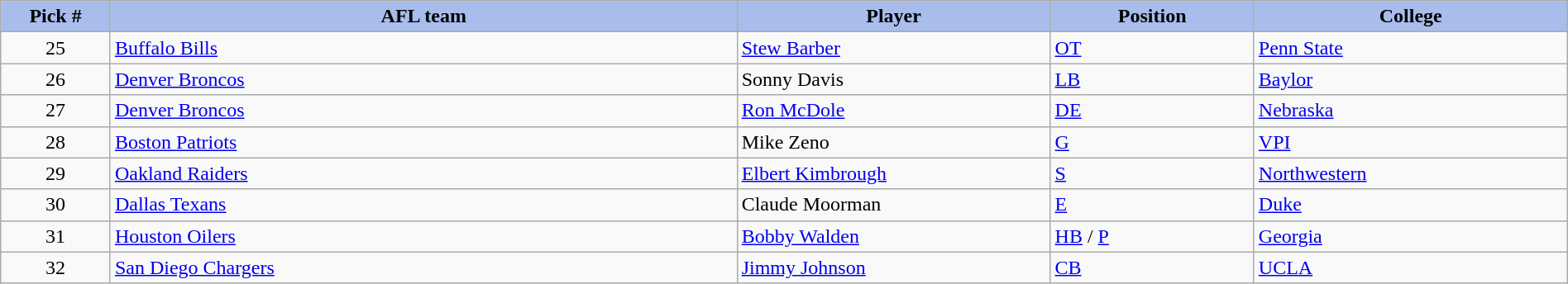<table class="wikitable sortable sortable" style="width: 100%">
<tr>
<th style="background:#A8BDEC;" width=7%>Pick #</th>
<th width=40% style="background:#A8BDEC;">AFL team</th>
<th width=20% style="background:#A8BDEC;">Player</th>
<th width=13% style="background:#A8BDEC;">Position</th>
<th style="background:#A8BDEC;">College</th>
</tr>
<tr>
<td align="center">25</td>
<td><a href='#'>Buffalo Bills</a></td>
<td><a href='#'>Stew Barber</a></td>
<td><a href='#'>OT</a></td>
<td><a href='#'>Penn State</a></td>
</tr>
<tr>
<td align="center">26</td>
<td><a href='#'>Denver Broncos</a></td>
<td>Sonny Davis</td>
<td><a href='#'>LB</a></td>
<td><a href='#'>Baylor</a></td>
</tr>
<tr>
<td align="center">27</td>
<td><a href='#'>Denver Broncos</a></td>
<td><a href='#'>Ron McDole</a></td>
<td><a href='#'>DE</a></td>
<td><a href='#'>Nebraska</a></td>
</tr>
<tr>
<td align="center">28</td>
<td><a href='#'>Boston Patriots</a></td>
<td>Mike Zeno</td>
<td><a href='#'>G</a></td>
<td><a href='#'>VPI</a></td>
</tr>
<tr>
<td align="center">29</td>
<td><a href='#'>Oakland Raiders</a></td>
<td><a href='#'>Elbert Kimbrough</a></td>
<td><a href='#'>S</a></td>
<td><a href='#'>Northwestern</a></td>
</tr>
<tr>
<td align="center">30</td>
<td><a href='#'>Dallas Texans</a></td>
<td>Claude Moorman</td>
<td><a href='#'>E</a></td>
<td><a href='#'>Duke</a></td>
</tr>
<tr>
<td align="center">31</td>
<td><a href='#'>Houston Oilers</a></td>
<td><a href='#'>Bobby Walden</a></td>
<td><a href='#'>HB</a> / <a href='#'>P</a></td>
<td><a href='#'>Georgia</a></td>
</tr>
<tr>
<td align="center">32</td>
<td><a href='#'>San Diego Chargers</a></td>
<td><a href='#'>Jimmy Johnson</a></td>
<td><a href='#'>CB</a></td>
<td><a href='#'>UCLA</a></td>
</tr>
</table>
